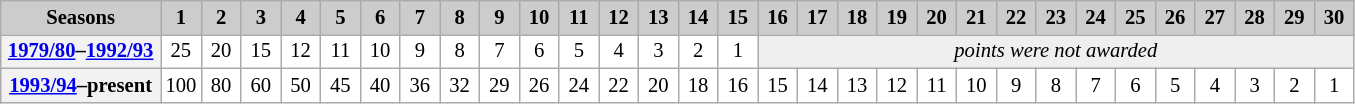<table class="wikitable plainrowheaders" style="background:#fff; font-size:86%; line-height:16px; border:grey solid 1px; border-collapse:collapse;">
<tr style="background:#ccc; text-align:center;">
<th style="background:#ccc;" align=center>Seasons</th>
<th style="background:#ccc;" width=20>1</th>
<th style="background:#ccc;" width=20>2</th>
<th style="background:#ccc;" width=20>3</th>
<th style="background:#ccc;" width=20>4</th>
<th style="background:#ccc;" width="20">5</th>
<th style="background:#ccc;" width=20>6</th>
<th style="background:#ccc;" width=20>7</th>
<th style="background:#ccc;" width=20>8</th>
<th style="background:#ccc;" width=20>9</th>
<th style="background:#ccc;" width=20>10</th>
<th style="background:#ccc;" width=20>11</th>
<th style="background:#ccc;" width=20>12</th>
<th style="background:#ccc;" width=20>13</th>
<th style="background:#ccc;" width=20>14</th>
<th style="background:#ccc;" width=20>15</th>
<th style="background:#ccc;" width=20>16</th>
<th style="background:#ccc;" width=20>17</th>
<th style="background:#ccc;" width=20>18</th>
<th style="background:#ccc;" width=20>19</th>
<th style="background:#ccc;" width=20>20</th>
<th style="background:#ccc;" width=20>21</th>
<th style="background:#ccc;" width=20>22</th>
<th style="background:#ccc;" width=20>23</th>
<th style="background:#ccc;" width=20>24</th>
<th style="background:#ccc;" width=20>25</th>
<th style="background:#ccc;" width=20>26</th>
<th style="background:#ccc;" width=20>27</th>
<th style="background:#ccc;" width=20>28</th>
<th style="background:#ccc;" width=20>29</th>
<th style="background:#ccc;" width=20>30</th>
</tr>
<tr style="text-align: center;">
<th width=100 align=left><a href='#'>1979/80</a>–<a href='#'>1992/93</a></th>
<td>25</td>
<td>20</td>
<td>15</td>
<td>12</td>
<td>11</td>
<td>10</td>
<td>9</td>
<td>8</td>
<td>7</td>
<td>6</td>
<td>5</td>
<td>4</td>
<td>3</td>
<td>2</td>
<td>1</td>
<td colspan=15 style=background:#efefef;><em>points were not awarded</em></td>
</tr>
<tr style="text-align: center;">
<th width=100 align=left><a href='#'>1993/94</a>–present</th>
<td>100</td>
<td>80</td>
<td>60</td>
<td>50</td>
<td>45</td>
<td>40</td>
<td>36</td>
<td>32</td>
<td>29</td>
<td>26</td>
<td>24</td>
<td>22</td>
<td>20</td>
<td>18</td>
<td>16</td>
<td>15</td>
<td>14</td>
<td>13</td>
<td>12</td>
<td>11</td>
<td>10</td>
<td>9</td>
<td>8</td>
<td>7</td>
<td>6</td>
<td>5</td>
<td>4</td>
<td>3</td>
<td>2</td>
<td>1</td>
</tr>
</table>
